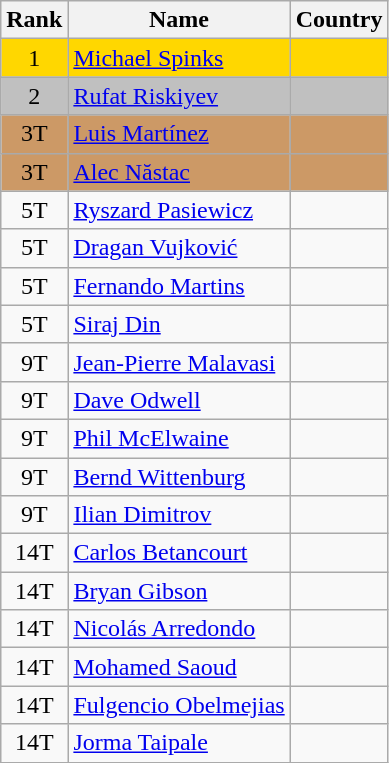<table class="wikitable sortable" style="text-align:center">
<tr>
<th>Rank</th>
<th>Name</th>
<th>Country</th>
</tr>
<tr bgcolor=gold>
<td>1</td>
<td align="left"><a href='#'>Michael Spinks</a></td>
<td align="left"></td>
</tr>
<tr bgcolor=silver>
<td>2</td>
<td align="left"><a href='#'>Rufat Riskiyev</a></td>
<td align="left"></td>
</tr>
<tr bgcolor=#CC9966>
<td>3T</td>
<td align="left"><a href='#'>Luis Martínez</a></td>
<td align="left"></td>
</tr>
<tr bgcolor=#CC9966>
<td>3T</td>
<td align="left"><a href='#'>Alec Năstac</a></td>
<td align="left"></td>
</tr>
<tr>
<td>5T</td>
<td align="left"><a href='#'>Ryszard Pasiewicz</a></td>
<td align="left"></td>
</tr>
<tr>
<td>5T</td>
<td align="left"><a href='#'>Dragan Vujković</a></td>
<td align="left"></td>
</tr>
<tr>
<td>5T</td>
<td align="left"><a href='#'>Fernando Martins</a></td>
<td align="left"></td>
</tr>
<tr>
<td>5T</td>
<td align="left"><a href='#'>Siraj Din</a></td>
<td align="left"></td>
</tr>
<tr>
<td>9T</td>
<td align="left"><a href='#'>Jean-Pierre Malavasi</a></td>
<td align="left"></td>
</tr>
<tr>
<td>9T</td>
<td align="left"><a href='#'>Dave Odwell</a></td>
<td align="left"></td>
</tr>
<tr>
<td>9T</td>
<td align="left"><a href='#'>Phil McElwaine</a></td>
<td align="left"></td>
</tr>
<tr>
<td>9T</td>
<td align="left"><a href='#'>Bernd Wittenburg</a></td>
<td align="left"></td>
</tr>
<tr>
<td>9T</td>
<td align="left"><a href='#'>Ilian Dimitrov</a></td>
<td align="left"></td>
</tr>
<tr>
<td>14T</td>
<td align="left"><a href='#'>Carlos Betancourt</a></td>
<td align="left"></td>
</tr>
<tr>
<td>14T</td>
<td align="left"><a href='#'>Bryan Gibson</a></td>
<td align="left"></td>
</tr>
<tr>
<td>14T</td>
<td align="left"><a href='#'>Nicolás Arredondo</a></td>
<td align="left"></td>
</tr>
<tr>
<td>14T</td>
<td align="left"><a href='#'>Mohamed Saoud</a></td>
<td align="left"></td>
</tr>
<tr>
<td>14T</td>
<td align="left"><a href='#'>Fulgencio Obelmejias</a></td>
<td align="left"></td>
</tr>
<tr>
<td>14T</td>
<td align="left"><a href='#'>Jorma Taipale</a></td>
<td align="left"></td>
</tr>
</table>
